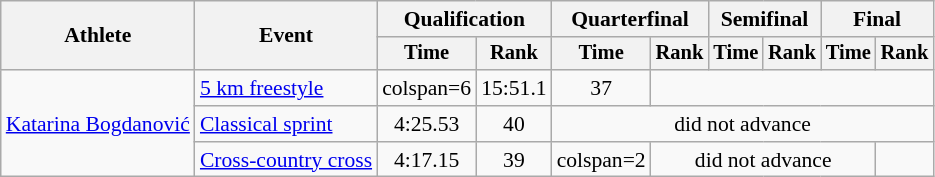<table class="wikitable" style="font-size:90%">
<tr>
<th rowspan="2">Athlete</th>
<th rowspan="2">Event</th>
<th colspan="2">Qualification</th>
<th colspan="2">Quarterfinal</th>
<th colspan="2">Semifinal</th>
<th colspan="2">Final</th>
</tr>
<tr style="font-size:95%">
<th>Time</th>
<th>Rank</th>
<th>Time</th>
<th>Rank</th>
<th>Time</th>
<th>Rank</th>
<th>Time</th>
<th>Rank</th>
</tr>
<tr align=center>
<td align=left rowspan=3><a href='#'>Katarina Bogdanović</a></td>
<td align=left><a href='#'>5 km freestyle</a></td>
<td>colspan=6 </td>
<td>15:51.1</td>
<td>37</td>
</tr>
<tr align=center>
<td align=left><a href='#'>Classical sprint</a></td>
<td>4:25.53</td>
<td>40</td>
<td colspan=6>did not advance</td>
</tr>
<tr align=center>
<td align=left><a href='#'>Cross-country cross</a></td>
<td>4:17.15</td>
<td>39</td>
<td>colspan=2 </td>
<td colspan=4>did not advance</td>
</tr>
</table>
